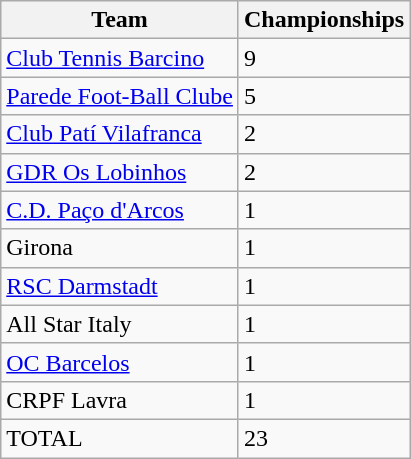<table class="wikitable sortable">
<tr>
<th>Team</th>
<th>Championships</th>
</tr>
<tr>
<td> <a href='#'>Club Tennis Barcino</a></td>
<td>9</td>
</tr>
<tr>
<td> <a href='#'>Parede Foot-Ball Clube</a></td>
<td>5</td>
</tr>
<tr>
<td><a href='#'>Club Patí Vilafranca</a></td>
<td>2</td>
</tr>
<tr>
<td> <a href='#'>GDR Os Lobinhos</a></td>
<td>2</td>
</tr>
<tr>
<td> <a href='#'>C.D. Paço d'Arcos</a></td>
<td>1</td>
</tr>
<tr>
<td> Girona</td>
<td>1</td>
</tr>
<tr>
<td> <a href='#'>RSC Darmstadt</a></td>
<td>1</td>
</tr>
<tr>
<td> All Star Italy</td>
<td>1</td>
</tr>
<tr>
<td> <a href='#'>OC Barcelos</a></td>
<td>1</td>
</tr>
<tr>
<td> CRPF Lavra</td>
<td>1</td>
</tr>
<tr>
<td>TOTAL</td>
<td>23</td>
</tr>
</table>
